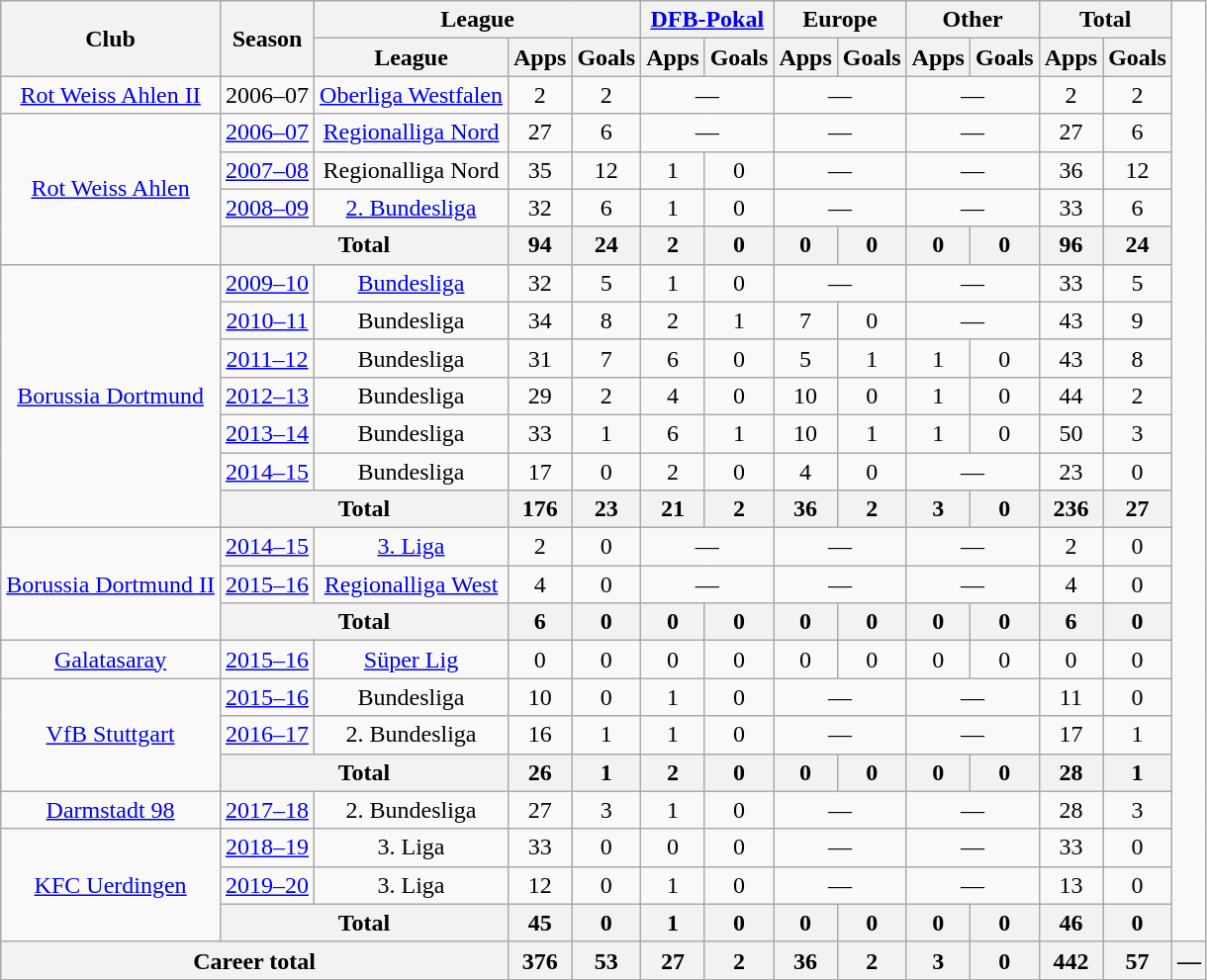<table class="wikitable" style="text-align:center">
<tr>
<th rowspan="2">Club</th>
<th rowspan="2">Season</th>
<th colspan="3">League</th>
<th colspan="2"><a href='#'>DFB-Pokal</a></th>
<th colspan="2">Europe</th>
<th colspan="2">Other</th>
<th colspan="2">Total</th>
</tr>
<tr>
<th>League</th>
<th>Apps</th>
<th>Goals</th>
<th>Apps</th>
<th>Goals</th>
<th>Apps</th>
<th>Goals</th>
<th>Apps</th>
<th>Goals</th>
<th>Apps</th>
<th>Goals</th>
</tr>
<tr>
<td><a href='#'>Rot Weiss Ahlen II</a></td>
<td>2006–07</td>
<td><a href='#'>Oberliga Westfalen</a></td>
<td>2</td>
<td>2</td>
<td colspan="2">—</td>
<td colspan="2">—</td>
<td colspan="2">—</td>
<td>2</td>
<td>2</td>
</tr>
<tr>
<td rowspan="4"><a href='#'>Rot Weiss Ahlen</a></td>
<td><a href='#'>2006–07</a></td>
<td><a href='#'>Regionalliga Nord</a></td>
<td>27</td>
<td>6</td>
<td colspan="2">—</td>
<td colspan="2">—</td>
<td colspan="2">—</td>
<td>27</td>
<td>6</td>
</tr>
<tr>
<td><a href='#'>2007–08</a></td>
<td>Regionalliga Nord</td>
<td>35</td>
<td>12</td>
<td>1</td>
<td>0</td>
<td colspan="2">—</td>
<td colspan="2">—</td>
<td>36</td>
<td>12</td>
</tr>
<tr>
<td><a href='#'>2008–09</a></td>
<td><a href='#'>2. Bundesliga</a></td>
<td>32</td>
<td>6</td>
<td>1</td>
<td>0</td>
<td colspan="2">—</td>
<td colspan="2">—</td>
<td>33</td>
<td>6</td>
</tr>
<tr>
<th colspan="2">Total</th>
<th>94</th>
<th>24</th>
<th>2</th>
<th>0</th>
<th>0</th>
<th>0</th>
<th>0</th>
<th>0</th>
<th>96</th>
<th>24</th>
</tr>
<tr>
<td rowspan="7"><a href='#'>Borussia Dortmund</a></td>
<td><a href='#'>2009–10</a></td>
<td><a href='#'>Bundesliga</a></td>
<td>32</td>
<td>5</td>
<td>1</td>
<td>0</td>
<td colspan="2">—</td>
<td colspan="2">—</td>
<td>33</td>
<td>5</td>
</tr>
<tr>
<td><a href='#'>2010–11</a></td>
<td>Bundesliga</td>
<td>34</td>
<td>8</td>
<td>2</td>
<td>1</td>
<td>7</td>
<td>0</td>
<td colspan="2">—</td>
<td>43</td>
<td>9</td>
</tr>
<tr>
<td><a href='#'>2011–12</a></td>
<td>Bundesliga</td>
<td>31</td>
<td>7</td>
<td>6</td>
<td>0</td>
<td>5</td>
<td>1</td>
<td>1</td>
<td>0</td>
<td>43</td>
<td>8</td>
</tr>
<tr>
<td><a href='#'>2012–13</a></td>
<td>Bundesliga</td>
<td>29</td>
<td>2</td>
<td>4</td>
<td>0</td>
<td>10</td>
<td>0</td>
<td>1</td>
<td>0</td>
<td>44</td>
<td>2</td>
</tr>
<tr>
<td><a href='#'>2013–14</a></td>
<td>Bundesliga</td>
<td>33</td>
<td>1</td>
<td>6</td>
<td>1</td>
<td>10</td>
<td>1</td>
<td>1</td>
<td>0</td>
<td>50</td>
<td>3</td>
</tr>
<tr>
<td><a href='#'>2014–15</a></td>
<td>Bundesliga</td>
<td>17</td>
<td>0</td>
<td>2</td>
<td>0</td>
<td>4</td>
<td>0</td>
<td colspan="2">—</td>
<td>23</td>
<td>0</td>
</tr>
<tr>
<th colspan="2">Total</th>
<th>176</th>
<th>23</th>
<th>21</th>
<th>2</th>
<th>36</th>
<th>2</th>
<th>3</th>
<th>0</th>
<th>236</th>
<th>27</th>
</tr>
<tr>
<td rowspan="3"><a href='#'>Borussia Dortmund II</a></td>
<td><a href='#'>2014–15</a></td>
<td><a href='#'>3. Liga</a></td>
<td>2</td>
<td>0</td>
<td colspan="2">—</td>
<td colspan="2">—</td>
<td colspan="2">—</td>
<td>2</td>
<td>0</td>
</tr>
<tr>
<td><a href='#'>2015–16</a></td>
<td><a href='#'>Regionalliga West</a></td>
<td>4</td>
<td>0</td>
<td colspan="2">—</td>
<td colspan="2">—</td>
<td colspan="2">—</td>
<td>4</td>
<td>0</td>
</tr>
<tr>
<th colspan="2">Total</th>
<th>6</th>
<th>0</th>
<th>0</th>
<th>0</th>
<th>0</th>
<th>0</th>
<th>0</th>
<th>0</th>
<th>6</th>
<th>0</th>
</tr>
<tr>
<td><a href='#'>Galatasaray</a></td>
<td><a href='#'>2015–16</a></td>
<td><a href='#'>Süper Lig</a></td>
<td>0</td>
<td>0</td>
<td>0</td>
<td>0</td>
<td>0</td>
<td>0</td>
<td>0</td>
<td>0</td>
<td>0</td>
<td>0</td>
</tr>
<tr>
<td rowspan=3"><a href='#'>VfB Stuttgart</a></td>
<td><a href='#'>2015–16</a></td>
<td>Bundesliga</td>
<td>10</td>
<td>0</td>
<td>1</td>
<td>0</td>
<td colspan="2">—</td>
<td colspan="2">—</td>
<td>11</td>
<td>0</td>
</tr>
<tr>
<td><a href='#'>2016–17</a></td>
<td>2. Bundesliga</td>
<td>16</td>
<td>1</td>
<td>1</td>
<td>0</td>
<td colspan="2">—</td>
<td colspan="2">—</td>
<td>17</td>
<td>1</td>
</tr>
<tr>
<th colspan="2">Total</th>
<th>26</th>
<th>1</th>
<th>2</th>
<th>0</th>
<th>0</th>
<th>0</th>
<th>0</th>
<th>0</th>
<th>28</th>
<th>1</th>
</tr>
<tr>
<td><a href='#'>Darmstadt 98</a></td>
<td><a href='#'>2017–18</a></td>
<td>2. Bundesliga</td>
<td>27</td>
<td>3</td>
<td>1</td>
<td>0</td>
<td colspan="2">—</td>
<td colspan="2">—</td>
<td>28</td>
<td>3</td>
</tr>
<tr>
<td rowspan=3"><a href='#'>KFC Uerdingen</a></td>
<td><a href='#'>2018–19</a></td>
<td>3. Liga</td>
<td>33</td>
<td>0</td>
<td>0</td>
<td>0</td>
<td colspan="2">—</td>
<td colspan="2">—</td>
<td>33</td>
<td>0</td>
</tr>
<tr>
<td><a href='#'>2019–20</a></td>
<td>3. Liga</td>
<td>12</td>
<td>0</td>
<td>1</td>
<td>0</td>
<td colspan="2">—</td>
<td colspan="2">—</td>
<td>13</td>
<td>0</td>
</tr>
<tr>
<th colspan="2">Total</th>
<th>45</th>
<th>0</th>
<th>1</th>
<th>0</th>
<th>0</th>
<th>0</th>
<th>0</th>
<th>0</th>
<th>46</th>
<th>0</th>
</tr>
<tr>
<th colspan="3">Career total</th>
<th>376</th>
<th>53</th>
<th>27</th>
<th>2</th>
<th>36</th>
<th>2</th>
<th>3</th>
<th>0</th>
<th>442</th>
<th>57</th>
<th>—</th>
</tr>
</table>
